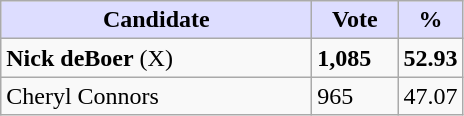<table class="wikitable">
<tr>
<th style="background:#ddf; width:200px;">Candidate</th>
<th style="background:#ddf; width:50px;">Vote</th>
<th style="background:#ddf; width:30px;">%</th>
</tr>
<tr>
<td><strong>Nick deBoer</strong> (X)</td>
<td><strong>1,085</strong></td>
<td><strong>52.93</strong></td>
</tr>
<tr>
<td>Cheryl Connors</td>
<td>965</td>
<td>47.07</td>
</tr>
</table>
